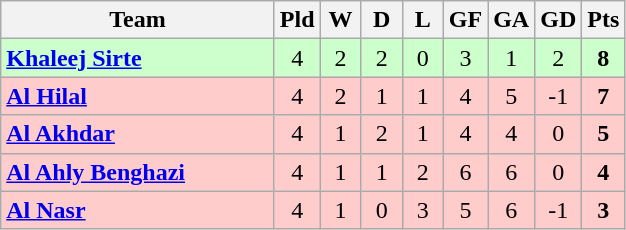<table class="wikitable" style="text-align: center;">
<tr>
<th width="175">Team</th>
<th width="20">Pld</th>
<th width="20">W</th>
<th width="20">D</th>
<th width="20">L</th>
<th width="20">GF</th>
<th width="20">GA</th>
<th width="20">GD</th>
<th width="20">Pts</th>
</tr>
<tr bgcolor="ccffcc">
<td align=left><strong><a href='#'>Khaleej Sirte</a></strong></td>
<td>4</td>
<td>2</td>
<td>2</td>
<td>0</td>
<td>3</td>
<td>1</td>
<td>2</td>
<td><strong>8</strong></td>
</tr>
<tr bgcolor=#ffcccc>
<td align=left><strong><a href='#'>Al Hilal</a></strong></td>
<td>4</td>
<td>2</td>
<td>1</td>
<td>1</td>
<td>4</td>
<td>5</td>
<td>-1</td>
<td><strong>7</strong></td>
</tr>
<tr bgcolor=#ffcccc>
<td align=left><strong><a href='#'>Al Akhdar</a></strong></td>
<td>4</td>
<td>1</td>
<td>2</td>
<td>1</td>
<td>4</td>
<td>4</td>
<td>0</td>
<td><strong>5</strong></td>
</tr>
<tr bgcolor=#ffcccc>
<td align=left><strong><a href='#'>Al Ahly Benghazi</a></strong></td>
<td>4</td>
<td>1</td>
<td>1</td>
<td>2</td>
<td>6</td>
<td>6</td>
<td>0</td>
<td><strong>4</strong></td>
</tr>
<tr bgcolor=#ffcccc>
<td align=left><strong><a href='#'>Al Nasr</a></strong></td>
<td>4</td>
<td>1</td>
<td>0</td>
<td>3</td>
<td>5</td>
<td>6</td>
<td>-1</td>
<td><strong>3</strong></td>
</tr>
</table>
